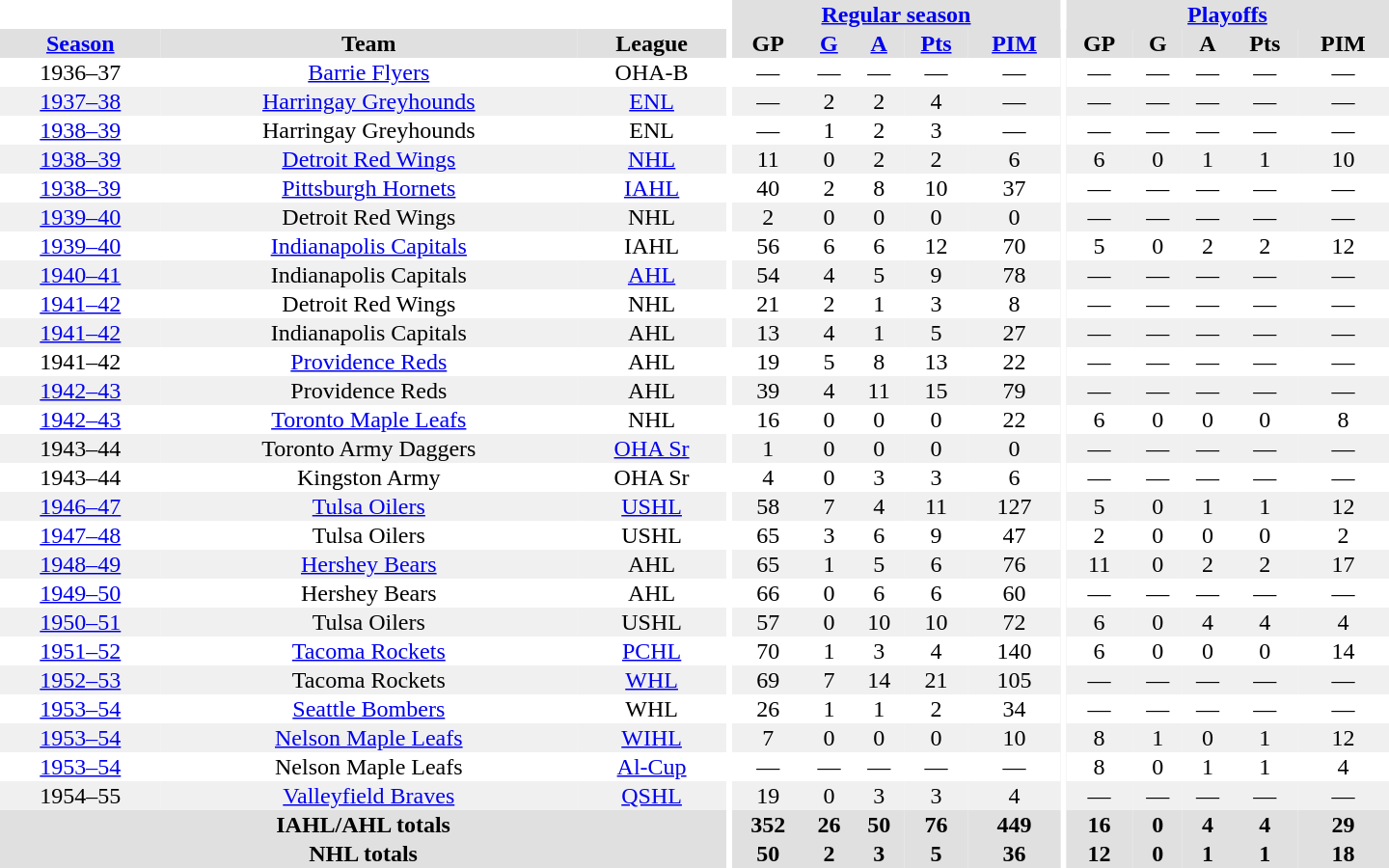<table border="0" cellpadding="1" cellspacing="0" style="text-align:center; width:60em">
<tr bgcolor="#e0e0e0">
<th colspan="3" bgcolor="#ffffff"></th>
<th rowspan="100" bgcolor="#ffffff"></th>
<th colspan="5"><a href='#'>Regular season</a></th>
<th rowspan="100" bgcolor="#ffffff"></th>
<th colspan="5"><a href='#'>Playoffs</a></th>
</tr>
<tr bgcolor="#e0e0e0">
<th><a href='#'>Season</a></th>
<th>Team</th>
<th>League</th>
<th>GP</th>
<th><a href='#'>G</a></th>
<th><a href='#'>A</a></th>
<th><a href='#'>Pts</a></th>
<th><a href='#'>PIM</a></th>
<th>GP</th>
<th>G</th>
<th>A</th>
<th>Pts</th>
<th>PIM</th>
</tr>
<tr>
<td>1936–37</td>
<td><a href='#'>Barrie Flyers</a></td>
<td>OHA-B</td>
<td>—</td>
<td>—</td>
<td>—</td>
<td>—</td>
<td>—</td>
<td>—</td>
<td>—</td>
<td>—</td>
<td>—</td>
<td>—</td>
</tr>
<tr bgcolor="#f0f0f0">
<td><a href='#'>1937–38</a></td>
<td><a href='#'>Harringay Greyhounds</a></td>
<td><a href='#'>ENL</a></td>
<td>—</td>
<td>2</td>
<td>2</td>
<td>4</td>
<td>—</td>
<td>—</td>
<td>—</td>
<td>—</td>
<td>—</td>
<td>—</td>
</tr>
<tr>
<td><a href='#'>1938–39</a></td>
<td>Harringay Greyhounds</td>
<td>ENL</td>
<td>—</td>
<td>1</td>
<td>2</td>
<td>3</td>
<td>—</td>
<td>—</td>
<td>—</td>
<td>—</td>
<td>—</td>
<td>—</td>
</tr>
<tr bgcolor="#f0f0f0">
<td><a href='#'>1938–39</a></td>
<td><a href='#'>Detroit Red Wings</a></td>
<td><a href='#'>NHL</a></td>
<td>11</td>
<td>0</td>
<td>2</td>
<td>2</td>
<td>6</td>
<td>6</td>
<td>0</td>
<td>1</td>
<td>1</td>
<td>10</td>
</tr>
<tr>
<td><a href='#'>1938–39</a></td>
<td><a href='#'>Pittsburgh Hornets</a></td>
<td><a href='#'>IAHL</a></td>
<td>40</td>
<td>2</td>
<td>8</td>
<td>10</td>
<td>37</td>
<td>—</td>
<td>—</td>
<td>—</td>
<td>—</td>
<td>—</td>
</tr>
<tr bgcolor="#f0f0f0">
<td><a href='#'>1939–40</a></td>
<td>Detroit Red Wings</td>
<td>NHL</td>
<td>2</td>
<td>0</td>
<td>0</td>
<td>0</td>
<td>0</td>
<td>—</td>
<td>—</td>
<td>—</td>
<td>—</td>
<td>—</td>
</tr>
<tr>
<td><a href='#'>1939–40</a></td>
<td><a href='#'>Indianapolis Capitals</a></td>
<td>IAHL</td>
<td>56</td>
<td>6</td>
<td>6</td>
<td>12</td>
<td>70</td>
<td>5</td>
<td>0</td>
<td>2</td>
<td>2</td>
<td>12</td>
</tr>
<tr bgcolor="#f0f0f0">
<td><a href='#'>1940–41</a></td>
<td>Indianapolis Capitals</td>
<td><a href='#'>AHL</a></td>
<td>54</td>
<td>4</td>
<td>5</td>
<td>9</td>
<td>78</td>
<td>—</td>
<td>—</td>
<td>—</td>
<td>—</td>
<td>—</td>
</tr>
<tr>
<td><a href='#'>1941–42</a></td>
<td>Detroit Red Wings</td>
<td>NHL</td>
<td>21</td>
<td>2</td>
<td>1</td>
<td>3</td>
<td>8</td>
<td>—</td>
<td>—</td>
<td>—</td>
<td>—</td>
<td>—</td>
</tr>
<tr bgcolor="#f0f0f0">
<td><a href='#'>1941–42</a></td>
<td>Indianapolis Capitals</td>
<td>AHL</td>
<td>13</td>
<td>4</td>
<td>1</td>
<td>5</td>
<td>27</td>
<td>—</td>
<td>—</td>
<td>—</td>
<td>—</td>
<td>—</td>
</tr>
<tr>
<td>1941–42</td>
<td><a href='#'>Providence Reds</a></td>
<td>AHL</td>
<td>19</td>
<td>5</td>
<td>8</td>
<td>13</td>
<td>22</td>
<td>—</td>
<td>—</td>
<td>—</td>
<td>—</td>
<td>—</td>
</tr>
<tr bgcolor="#f0f0f0">
<td><a href='#'>1942–43</a></td>
<td>Providence Reds</td>
<td>AHL</td>
<td>39</td>
<td>4</td>
<td>11</td>
<td>15</td>
<td>79</td>
<td>—</td>
<td>—</td>
<td>—</td>
<td>—</td>
<td>—</td>
</tr>
<tr>
<td><a href='#'>1942–43</a></td>
<td><a href='#'>Toronto Maple Leafs</a></td>
<td>NHL</td>
<td>16</td>
<td>0</td>
<td>0</td>
<td>0</td>
<td>22</td>
<td>6</td>
<td>0</td>
<td>0</td>
<td>0</td>
<td>8</td>
</tr>
<tr bgcolor="#f0f0f0">
<td>1943–44</td>
<td>Toronto Army Daggers</td>
<td><a href='#'>OHA Sr</a></td>
<td>1</td>
<td>0</td>
<td>0</td>
<td>0</td>
<td>0</td>
<td>—</td>
<td>—</td>
<td>—</td>
<td>—</td>
<td>—</td>
</tr>
<tr>
<td>1943–44</td>
<td>Kingston Army</td>
<td>OHA Sr</td>
<td>4</td>
<td>0</td>
<td>3</td>
<td>3</td>
<td>6</td>
<td>—</td>
<td>—</td>
<td>—</td>
<td>—</td>
<td>—</td>
</tr>
<tr bgcolor="#f0f0f0">
<td><a href='#'>1946–47</a></td>
<td><a href='#'>Tulsa Oilers</a></td>
<td><a href='#'>USHL</a></td>
<td>58</td>
<td>7</td>
<td>4</td>
<td>11</td>
<td>127</td>
<td>5</td>
<td>0</td>
<td>1</td>
<td>1</td>
<td>12</td>
</tr>
<tr>
<td><a href='#'>1947–48</a></td>
<td>Tulsa Oilers</td>
<td>USHL</td>
<td>65</td>
<td>3</td>
<td>6</td>
<td>9</td>
<td>47</td>
<td>2</td>
<td>0</td>
<td>0</td>
<td>0</td>
<td>2</td>
</tr>
<tr bgcolor="#f0f0f0">
<td><a href='#'>1948–49</a></td>
<td><a href='#'>Hershey Bears</a></td>
<td>AHL</td>
<td>65</td>
<td>1</td>
<td>5</td>
<td>6</td>
<td>76</td>
<td>11</td>
<td>0</td>
<td>2</td>
<td>2</td>
<td>17</td>
</tr>
<tr>
<td><a href='#'>1949–50</a></td>
<td>Hershey Bears</td>
<td>AHL</td>
<td>66</td>
<td>0</td>
<td>6</td>
<td>6</td>
<td>60</td>
<td>—</td>
<td>—</td>
<td>—</td>
<td>—</td>
<td>—</td>
</tr>
<tr bgcolor="#f0f0f0">
<td><a href='#'>1950–51</a></td>
<td>Tulsa Oilers</td>
<td>USHL</td>
<td>57</td>
<td>0</td>
<td>10</td>
<td>10</td>
<td>72</td>
<td>6</td>
<td>0</td>
<td>4</td>
<td>4</td>
<td>4</td>
</tr>
<tr>
<td><a href='#'>1951–52</a></td>
<td><a href='#'>Tacoma Rockets</a></td>
<td><a href='#'>PCHL</a></td>
<td>70</td>
<td>1</td>
<td>3</td>
<td>4</td>
<td>140</td>
<td>6</td>
<td>0</td>
<td>0</td>
<td>0</td>
<td>14</td>
</tr>
<tr bgcolor="#f0f0f0">
<td><a href='#'>1952–53</a></td>
<td>Tacoma Rockets</td>
<td><a href='#'>WHL</a></td>
<td>69</td>
<td>7</td>
<td>14</td>
<td>21</td>
<td>105</td>
<td>—</td>
<td>—</td>
<td>—</td>
<td>—</td>
<td>—</td>
</tr>
<tr>
<td><a href='#'>1953–54</a></td>
<td><a href='#'>Seattle Bombers</a></td>
<td>WHL</td>
<td>26</td>
<td>1</td>
<td>1</td>
<td>2</td>
<td>34</td>
<td>—</td>
<td>—</td>
<td>—</td>
<td>—</td>
<td>—</td>
</tr>
<tr bgcolor="#f0f0f0">
<td><a href='#'>1953–54</a></td>
<td><a href='#'>Nelson Maple Leafs</a></td>
<td><a href='#'>WIHL</a></td>
<td>7</td>
<td>0</td>
<td>0</td>
<td>0</td>
<td>10</td>
<td>8</td>
<td>1</td>
<td>0</td>
<td>1</td>
<td>12</td>
</tr>
<tr>
<td><a href='#'>1953–54</a></td>
<td>Nelson Maple Leafs</td>
<td><a href='#'>Al-Cup</a></td>
<td>—</td>
<td>—</td>
<td>—</td>
<td>—</td>
<td>—</td>
<td>8</td>
<td>0</td>
<td>1</td>
<td>1</td>
<td>4</td>
</tr>
<tr bgcolor="#f0f0f0">
<td>1954–55</td>
<td><a href='#'>Valleyfield Braves</a></td>
<td><a href='#'>QSHL</a></td>
<td>19</td>
<td>0</td>
<td>3</td>
<td>3</td>
<td>4</td>
<td>—</td>
<td>—</td>
<td>—</td>
<td>—</td>
<td>—</td>
</tr>
<tr bgcolor="#e0e0e0">
<th colspan="3">IAHL/AHL totals</th>
<th>352</th>
<th>26</th>
<th>50</th>
<th>76</th>
<th>449</th>
<th>16</th>
<th>0</th>
<th>4</th>
<th>4</th>
<th>29</th>
</tr>
<tr bgcolor="#e0e0e0">
<th colspan="3">NHL totals</th>
<th>50</th>
<th>2</th>
<th>3</th>
<th>5</th>
<th>36</th>
<th>12</th>
<th>0</th>
<th>1</th>
<th>1</th>
<th>18</th>
</tr>
</table>
